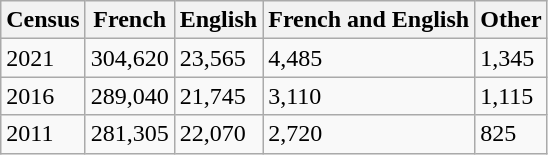<table class="wikitable">
<tr>
<th>Census</th>
<th>French</th>
<th>English</th>
<th>French and English</th>
<th>Other</th>
</tr>
<tr>
<td>2021</td>
<td>304,620</td>
<td>23,565</td>
<td>4,485</td>
<td>1,345</td>
</tr>
<tr>
<td>2016</td>
<td>289,040</td>
<td>21,745</td>
<td>3,110</td>
<td>1,115</td>
</tr>
<tr>
<td>2011</td>
<td>281,305</td>
<td>22,070</td>
<td>2,720</td>
<td>825</td>
</tr>
</table>
